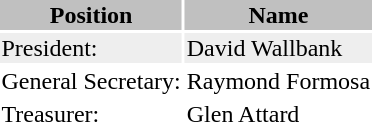<table class="toccolours">
<tr>
<th bgcolor=silver>Position</th>
<th bgcolor=silver>Name</th>
</tr>
<tr bgcolor=#eeeeee>
<td>President:</td>
<td>David Wallbank</td>
</tr>
<tr>
<td>General Secretary:</td>
<td>Raymond Formosa</td>
</tr>
<tr>
<td>Treasurer:</td>
<td>Glen Attard</td>
</tr>
</table>
